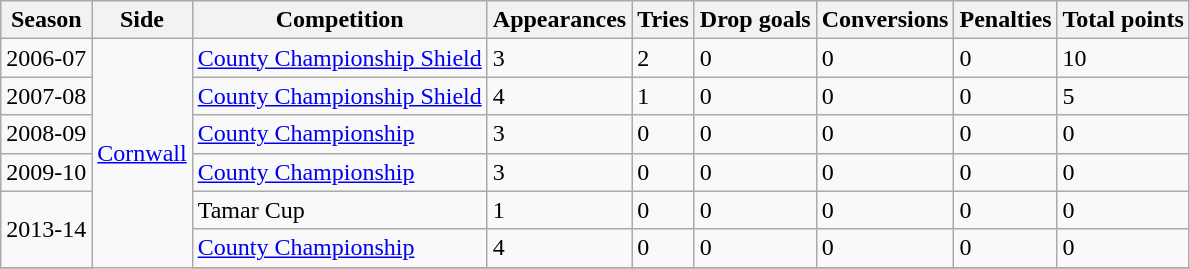<table class="wikitable sortable">
<tr>
<th>Season</th>
<th>Side</th>
<th>Competition</th>
<th>Appearances</th>
<th>Tries</th>
<th>Drop goals</th>
<th>Conversions</th>
<th>Penalties</th>
<th>Total points</th>
</tr>
<tr>
<td>2006-07</td>
<td Rowspan="20"><a href='#'>Cornwall</a></td>
<td><a href='#'>County Championship Shield</a></td>
<td>3</td>
<td>2</td>
<td>0</td>
<td>0</td>
<td>0</td>
<td>10</td>
</tr>
<tr>
<td>2007-08</td>
<td><a href='#'>County Championship Shield</a></td>
<td>4</td>
<td>1</td>
<td>0</td>
<td>0</td>
<td>0</td>
<td>5</td>
</tr>
<tr>
<td>2008-09</td>
<td><a href='#'>County Championship</a></td>
<td>3</td>
<td>0</td>
<td>0</td>
<td>0</td>
<td>0</td>
<td>0</td>
</tr>
<tr>
<td>2009-10</td>
<td><a href='#'>County Championship</a></td>
<td>3</td>
<td>0</td>
<td>0</td>
<td>0</td>
<td>0</td>
<td>0</td>
</tr>
<tr>
<td Rowspan="2">2013-14</td>
<td>Tamar Cup</td>
<td>1</td>
<td>0</td>
<td>0</td>
<td>0</td>
<td>0</td>
<td>0</td>
</tr>
<tr>
<td><a href='#'>County Championship</a></td>
<td>4</td>
<td>0</td>
<td>0</td>
<td>0</td>
<td>0</td>
<td>0</td>
</tr>
<tr>
</tr>
</table>
